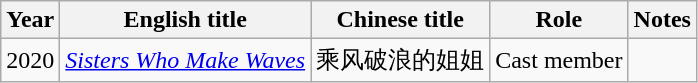<table class="wikitable">
<tr>
<th>Year</th>
<th>English title</th>
<th>Chinese title</th>
<th>Role</th>
<th>Notes</th>
</tr>
<tr>
<td>2020</td>
<td><em><a href='#'>Sisters Who Make Waves</a></em></td>
<td>乘风破浪的姐姐</td>
<td>Cast member</td>
<td></td>
</tr>
</table>
